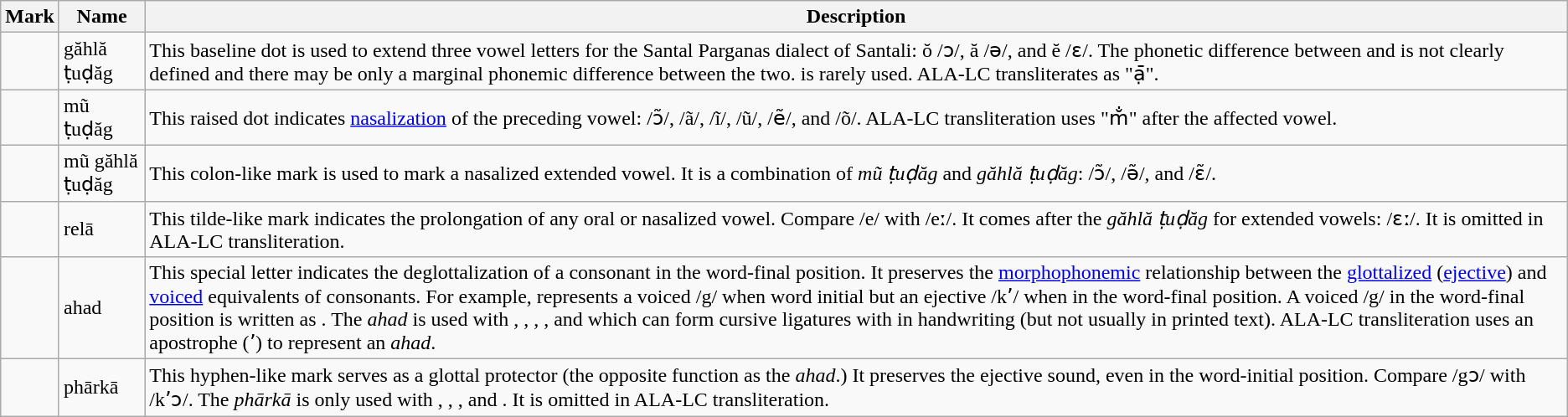<table class="wikitable">
<tr>
<th>Mark</th>
<th>Name</th>
<th>Description</th>
</tr>
<tr>
<td align=center></td>
<td>găhlă ṭuḍăg</td>
<td>This baseline dot is used to extend three vowel letters for the Santal Parganas dialect of Santali:   ŏ /ɔ/,  ă /ə/, and  ĕ /ɛ/. The phonetic difference between  and  is not clearly defined and there may be only a marginal phonemic difference between the two.  is rarely used.  ALA-LC transliterates  as "ạ̄".</td>
</tr>
<tr>
<td align=center></td>
<td>mũ ṭuḍăg</td>
<td>This raised dot indicates <a href='#'>nasalization</a> of the preceding vowel:  /ɔ̃/,  /ã/,  /ĩ/,  /ũ/,  /ẽ/, and  /õ/.  ALA-LC transliteration uses "m̐" after the affected vowel.</td>
</tr>
<tr>
<td align=center></td>
<td>mũ găhlă ṭuḍăg</td>
<td>This colon-like mark is used to mark a nasalized extended vowel.  It is a combination of <em>mũ ṭuḍăg</em> and <em>găhlă ṭuḍăg</em>:  /ɔ̃/,  /ə̃/, and  /ɛ̃/.</td>
</tr>
<tr>
<td align=center></td>
<td>relā</td>
<td>This tilde-like mark indicates the prolongation of any oral or nasalized vowel. Compare  /e/ with  /eː/. It comes after the <em>găhlă ṭuḍăg</em> for extended vowels:  /ɛː/. It is omitted in ALA-LC transliteration.</td>
</tr>
<tr>
<td align=center></td>
<td>ahad</td>
<td>This special letter indicates the deglottalization of a consonant in the word-final position. It preserves the <a href='#'>morphophonemic</a> relationship between the <a href='#'>glottalized</a> (<a href='#'>ejective</a>) and <a href='#'>voiced</a> equivalents of consonants. For example,  represents a voiced /g/ when word initial but an ejective /kʼ/ when in the word-final position.  A voiced /g/ in the word-final position is written as . The <em>ahad</em> is used with , , , , and  which can form cursive ligatures with  in handwriting (but not usually in printed text).  ALA-LC transliteration uses an apostrophe (ʼ) to represent an <em>ahad</em>.</td>
</tr>
<tr>
<td align=center></td>
<td>phārkā</td>
<td>This hyphen-like mark serves as a glottal protector (the opposite function as the <em>ahad</em>.) It preserves the ejective sound, even in the word-initial position. Compare  /gɔ/ with  /kʼɔ/. The <em>phārkā</em> is only used with , , , and . It is omitted in ALA-LC transliteration.</td>
</tr>
</table>
